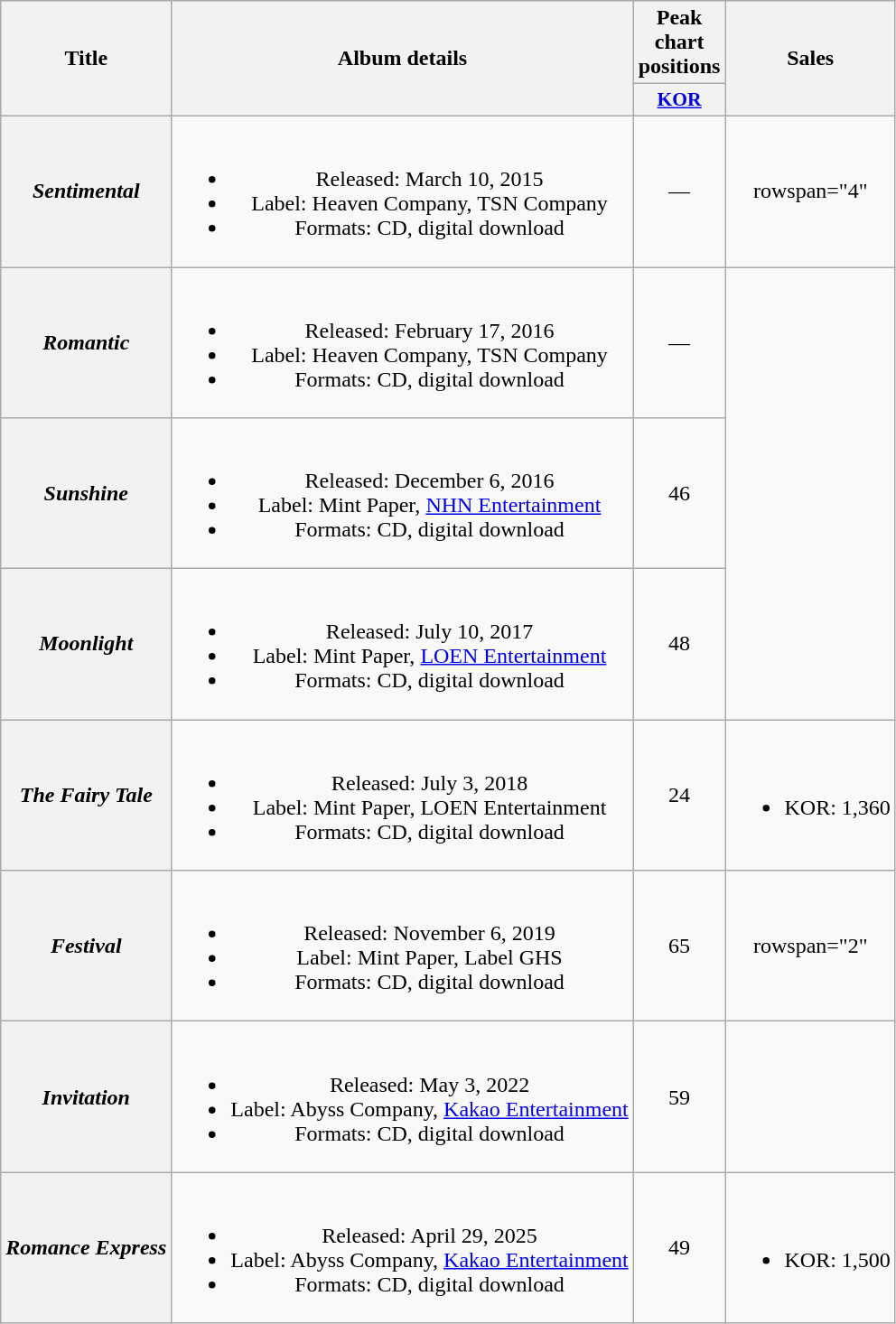<table class="wikitable plainrowheaders" style="text-align:center;">
<tr>
<th scope="col" rowspan="2">Title</th>
<th scope="col" rowspan="2">Album details</th>
<th scope="col" colspan="1">Peak chart positions</th>
<th scope="col" rowspan="2">Sales</th>
</tr>
<tr>
<th scope="col" style="width:3.5em;font-size:90%;"><a href='#'>KOR</a><br></th>
</tr>
<tr>
<th scope="row"><em>Sentimental</em></th>
<td><br><ul><li>Released: March 10, 2015</li><li>Label: Heaven Company, TSN Company</li><li>Formats: CD, digital download</li></ul></td>
<td>—</td>
<td>rowspan="4" </td>
</tr>
<tr>
<th scope="row"><em>Romantic</em></th>
<td><br><ul><li>Released: February 17, 2016</li><li>Label: Heaven Company, TSN Company</li><li>Formats: CD, digital download</li></ul></td>
<td>—</td>
</tr>
<tr>
<th scope="row"><em>Sunshine</em></th>
<td><br><ul><li>Released: December 6, 2016</li><li>Label: Mint Paper, <a href='#'>NHN Entertainment</a></li><li>Formats: CD, digital download</li></ul></td>
<td>46</td>
</tr>
<tr>
<th scope="row"><em>Moonlight</em></th>
<td><br><ul><li>Released: July 10, 2017</li><li>Label: Mint Paper, <a href='#'>LOEN Entertainment</a></li><li>Formats: CD, digital download</li></ul></td>
<td>48</td>
</tr>
<tr>
<th scope="row"><em>The Fairy Tale</em></th>
<td><br><ul><li>Released: July 3, 2018</li><li>Label: Mint Paper, LOEN Entertainment</li><li>Formats: CD, digital download</li></ul></td>
<td>24</td>
<td><br><ul><li>KOR: 1,360</li></ul></td>
</tr>
<tr>
<th scope="row"><em>Festival</em></th>
<td><br><ul><li>Released: November 6, 2019</li><li>Label: Mint Paper, Label GHS</li><li>Formats: CD, digital download</li></ul></td>
<td>65</td>
<td>rowspan="2" </td>
</tr>
<tr>
<th scope="row"><em>Invitation</em></th>
<td><br><ul><li>Released: May 3, 2022</li><li>Label: Abyss Company, <a href='#'>Kakao Entertainment</a></li><li>Formats: CD, digital download</li></ul></td>
<td>59</td>
</tr>
<tr>
<th scope="row"><em>Romance Express</em></th>
<td><br><ul><li>Released: April 29, 2025</li><li>Label: Abyss Company, <a href='#'>Kakao Entertainment</a></li><li>Formats: CD, digital download</li></ul></td>
<td>49</td>
<td><br><ul><li>KOR: 1,500</li></ul></td>
</tr>
</table>
